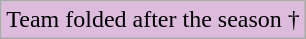<table class="wikitable">
<tr>
<td style="background-color: #DBD;">Team folded after the season †</td>
</tr>
</table>
